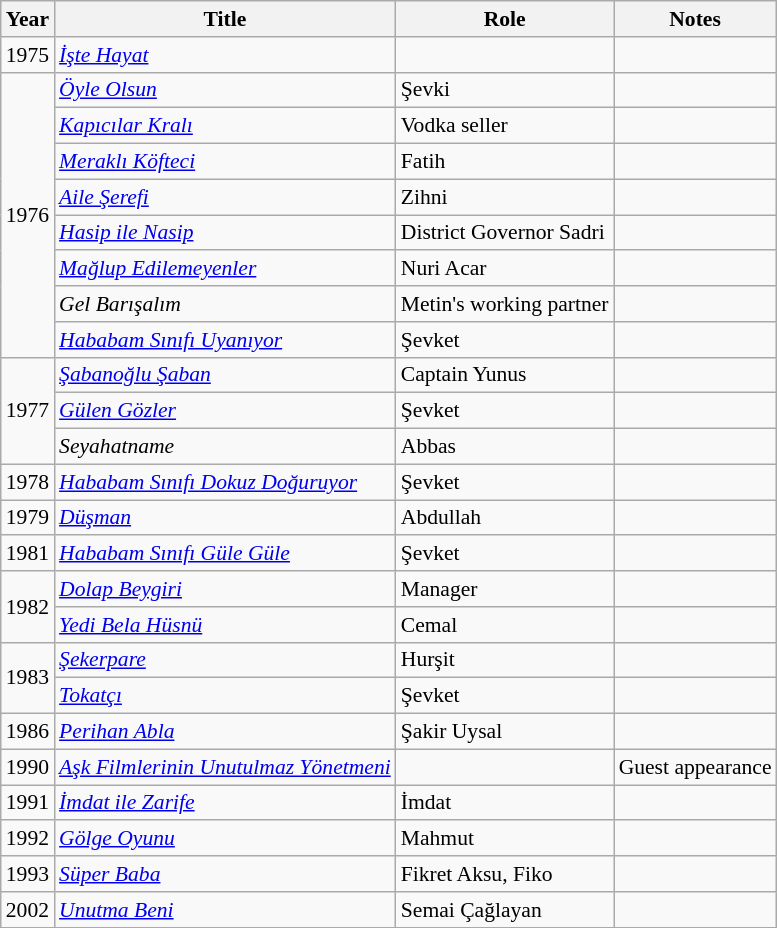<table class="wikitable" style="font-size: 90%;">
<tr>
<th>Year</th>
<th>Title</th>
<th>Role</th>
<th>Notes</th>
</tr>
<tr>
<td>1975</td>
<td><em><a href='#'>İşte Hayat</a></em></td>
<td></td>
<td></td>
</tr>
<tr>
<td rowspan="8">1976</td>
<td><em><a href='#'>Öyle Olsun</a></em></td>
<td>Şevki</td>
<td></td>
</tr>
<tr>
<td><em><a href='#'>Kapıcılar Kralı</a></em></td>
<td>Vodka seller</td>
<td></td>
</tr>
<tr>
<td><em><a href='#'>Meraklı Köfteci</a></em></td>
<td>Fatih</td>
<td></td>
</tr>
<tr>
<td><em><a href='#'>Aile Şerefi</a></em></td>
<td>Zihni</td>
<td></td>
</tr>
<tr>
<td><em><a href='#'>Hasip ile Nasip</a></em></td>
<td>District Governor Sadri</td>
<td></td>
</tr>
<tr>
<td><em><a href='#'>Mağlup Edilemeyenler</a></em></td>
<td>Nuri Acar</td>
<td></td>
</tr>
<tr>
<td><em>Gel Barışalım</em></td>
<td>Metin's working partner</td>
<td></td>
</tr>
<tr>
<td><em><a href='#'>Hababam Sınıfı Uyanıyor</a></em></td>
<td>Şevket</td>
<td></td>
</tr>
<tr>
<td rowspan="3">1977</td>
<td><em><a href='#'>Şabanoğlu Şaban</a></em></td>
<td>Captain Yunus</td>
<td></td>
</tr>
<tr>
<td><em><a href='#'>Gülen Gözler</a></em></td>
<td>Şevket</td>
<td></td>
</tr>
<tr>
<td><em>Seyahatname</em></td>
<td>Abbas</td>
<td></td>
</tr>
<tr>
<td>1978</td>
<td><em><a href='#'>Hababam Sınıfı Dokuz Doğuruyor</a></em></td>
<td>Şevket</td>
<td></td>
</tr>
<tr>
<td>1979</td>
<td><em><a href='#'>Düşman</a></em></td>
<td>Abdullah</td>
<td></td>
</tr>
<tr>
<td>1981</td>
<td><em><a href='#'>Hababam Sınıfı Güle Güle</a></em></td>
<td>Şevket</td>
<td></td>
</tr>
<tr>
<td rowspan="2">1982</td>
<td><em><a href='#'>Dolap Beygiri</a> </em></td>
<td>Manager</td>
<td></td>
</tr>
<tr>
<td><em><a href='#'>Yedi Bela Hüsnü</a></em></td>
<td>Cemal</td>
<td></td>
</tr>
<tr>
<td rowspan="2">1983</td>
<td><em><a href='#'>Şekerpare</a></em></td>
<td>Hurşit</td>
<td></td>
</tr>
<tr>
<td><em><a href='#'>Tokatçı</a></em></td>
<td>Şevket</td>
<td></td>
</tr>
<tr>
<td>1986</td>
<td><em><a href='#'>Perihan Abla</a></em></td>
<td>Şakir Uysal</td>
<td></td>
</tr>
<tr>
<td>1990</td>
<td><em><a href='#'>Aşk Filmlerinin Unutulmaz Yönetmeni</a></em></td>
<td></td>
<td>Guest appearance</td>
</tr>
<tr>
<td>1991</td>
<td><em><a href='#'>İmdat ile Zarife</a></em></td>
<td>İmdat</td>
<td></td>
</tr>
<tr>
<td>1992</td>
<td><em><a href='#'>Gölge Oyunu</a></em></td>
<td>Mahmut</td>
<td></td>
</tr>
<tr>
<td>1993</td>
<td><em><a href='#'>Süper Baba</a></em></td>
<td>Fikret Aksu, Fiko</td>
<td></td>
</tr>
<tr>
<td>2002</td>
<td><em><a href='#'>Unutma Beni</a></em></td>
<td>Semai Çağlayan</td>
<td></td>
</tr>
<tr>
</tr>
</table>
